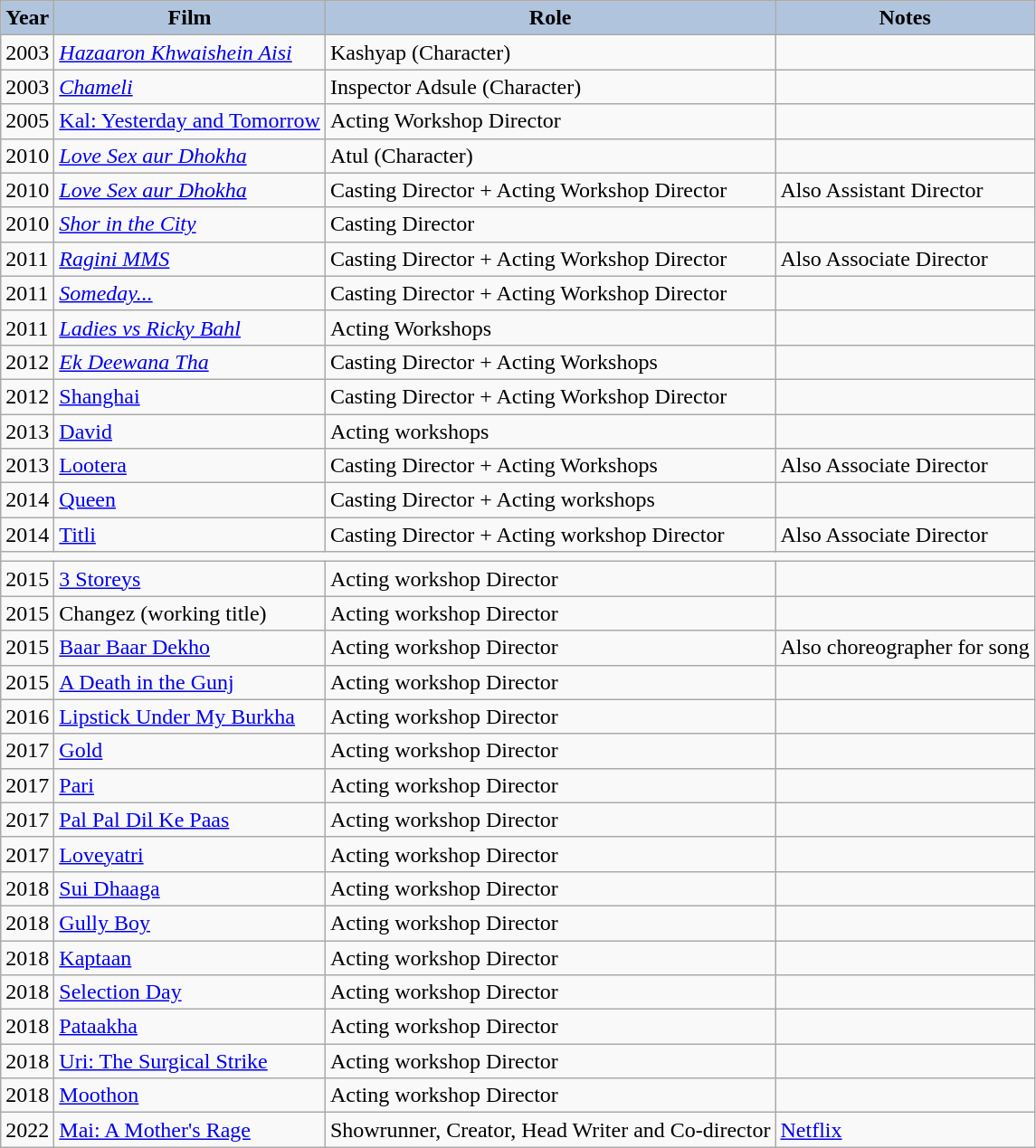<table class="wikitable">
<tr>
<th style="background:#B0C4DE;">Year</th>
<th style="background:#B0C4DE;">Film</th>
<th style="background:#B0C4DE;">Role</th>
<th style="background:#B0C4DE;">Notes</th>
</tr>
<tr>
<td>2003</td>
<td><em><a href='#'>Hazaaron Khwaishein Aisi</a></em></td>
<td>Kashyap (Character)</td>
<td></td>
</tr>
<tr>
<td>2003</td>
<td><em><a href='#'>Chameli</a></em></td>
<td>Inspector Adsule (Character)</td>
<td></td>
</tr>
<tr>
<td>2005</td>
<td><a href='#'>Kal: Yesterday and Tomorrow</a></td>
<td>Acting Workshop Director</td>
<td></td>
</tr>
<tr>
<td>2010</td>
<td><em><a href='#'>Love Sex aur Dhokha</a></em></td>
<td>Atul (Character)</td>
<td></td>
</tr>
<tr>
<td>2010</td>
<td><em><a href='#'>Love Sex aur Dhokha</a></em></td>
<td>Casting Director + Acting Workshop Director</td>
<td>Also Assistant Director</td>
</tr>
<tr>
<td>2010</td>
<td><em><a href='#'>Shor in the City</a></em></td>
<td>Casting Director</td>
<td></td>
</tr>
<tr>
<td>2011</td>
<td><em><a href='#'>Ragini MMS</a></em></td>
<td>Casting Director + Acting Workshop Director</td>
<td>Also Associate Director</td>
</tr>
<tr>
<td>2011</td>
<td><em><a href='#'>Someday...</a></em></td>
<td>Casting Director + Acting Workshop Director</td>
<td></td>
</tr>
<tr>
<td>2011</td>
<td><em><a href='#'>Ladies vs Ricky Bahl</a></em></td>
<td>Acting Workshops</td>
<td></td>
</tr>
<tr>
<td>2012</td>
<td><em><a href='#'>Ek Deewana Tha</a></em></td>
<td>Casting Director + Acting Workshops</td>
<td></td>
</tr>
<tr>
<td>2012</td>
<td><a href='#'>Shanghai</a></td>
<td>Casting Director + Acting Workshop Director</td>
<td></td>
</tr>
<tr>
<td>2013</td>
<td><a href='#'>David</a></td>
<td>Acting workshops</td>
<td></td>
</tr>
<tr>
<td>2013</td>
<td><a href='#'>Lootera </a></td>
<td>Casting Director + Acting Workshops</td>
<td>Also Associate Director</td>
</tr>
<tr>
<td>2014</td>
<td><a href='#'>Queen</a></td>
<td>Casting Director + Acting workshops</td>
<td></td>
</tr>
<tr>
<td>2014</td>
<td><a href='#'>Titli</a></td>
<td>Casting Director + Acting workshop Director</td>
<td>Also Associate Director</td>
</tr>
<tr>
<td colspan="4"></td>
</tr>
<tr>
<td>2015</td>
<td><a href='#'>3 Storeys</a></td>
<td>Acting workshop Director</td>
<td></td>
</tr>
<tr>
<td>2015</td>
<td>Changez (working title)</td>
<td>Acting workshop Director</td>
<td></td>
</tr>
<tr>
<td>2015</td>
<td><a href='#'>Baar Baar Dekho</a></td>
<td>Acting workshop Director</td>
<td>Also choreographer for song</td>
</tr>
<tr>
<td>2015</td>
<td><a href='#'>A Death in the Gunj </a></td>
<td>Acting workshop Director</td>
<td></td>
</tr>
<tr>
<td>2016</td>
<td><a href='#'>Lipstick Under My Burkha</a></td>
<td>Acting workshop Director</td>
<td></td>
</tr>
<tr>
<td>2017</td>
<td><a href='#'>Gold</a></td>
<td>Acting workshop Director</td>
<td></td>
</tr>
<tr>
<td>2017</td>
<td><a href='#'>Pari</a></td>
<td>Acting workshop Director</td>
<td></td>
</tr>
<tr>
<td>2017</td>
<td><a href='#'>Pal Pal Dil Ke Paas</a></td>
<td>Acting workshop Director</td>
<td></td>
</tr>
<tr>
<td>2017</td>
<td><a href='#'>Loveyatri</a></td>
<td>Acting workshop Director</td>
<td></td>
</tr>
<tr>
<td>2018</td>
<td><a href='#'>Sui Dhaaga </a></td>
<td>Acting workshop Director</td>
<td></td>
</tr>
<tr>
<td>2018</td>
<td><a href='#'>Gully Boy </a></td>
<td>Acting workshop Director</td>
<td></td>
</tr>
<tr>
<td>2018</td>
<td><a href='#'>Kaptaan </a></td>
<td>Acting workshop Director</td>
<td></td>
</tr>
<tr>
<td>2018</td>
<td><a href='#'>Selection Day </a></td>
<td>Acting workshop Director</td>
<td></td>
</tr>
<tr>
<td>2018</td>
<td><a href='#'>Pataakha</a></td>
<td>Acting workshop Director</td>
<td></td>
</tr>
<tr>
<td>2018</td>
<td><a href='#'>Uri: The Surgical Strike</a></td>
<td>Acting workshop Director</td>
<td></td>
</tr>
<tr>
<td>2018</td>
<td><a href='#'>Moothon</a></td>
<td>Acting workshop Director</td>
<td></td>
</tr>
<tr>
<td>2022</td>
<td><a href='#'>Mai: A Mother's Rage</a></td>
<td>Showrunner, Creator, Head Writer and Co-director</td>
<td><a href='#'>Netflix</a></td>
</tr>
</table>
